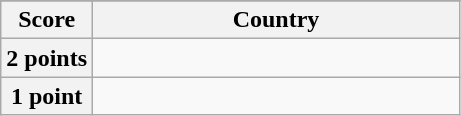<table class="wikitable">
<tr>
</tr>
<tr>
<th scope="col" width="20%">Score</th>
<th scope="col">Country</th>
</tr>
<tr>
<th scope="row">2 points</th>
<td></td>
</tr>
<tr>
<th scope="row">1 point</th>
<td></td>
</tr>
</table>
